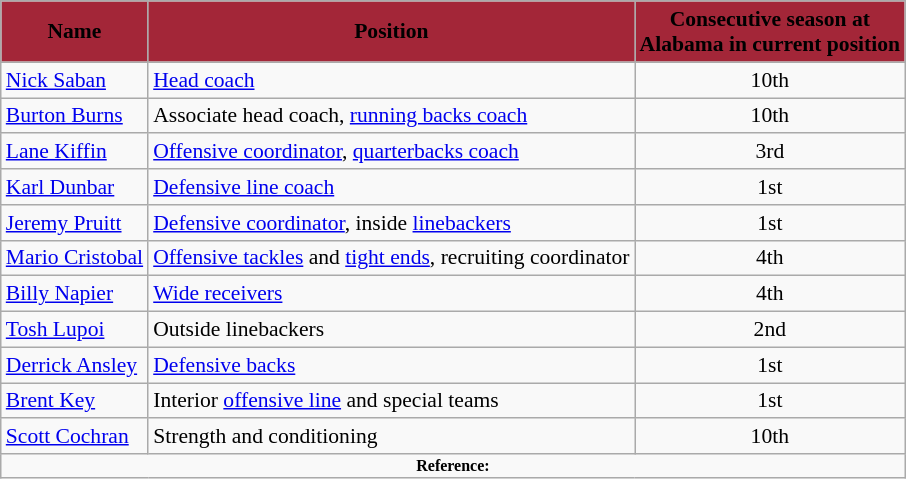<table class="wikitable" style="font-size:90%;">
<tr>
<th style="background:#A32638;"><span>Name</span></th>
<th style="background:#A32638;"><span>Position</span></th>
<th style="background:#A32638;"><span>Consecutive season at<br>Alabama in current position</span></th>
</tr>
<tr>
<td><a href='#'>Nick Saban</a></td>
<td><a href='#'>Head coach</a></td>
<td align=center>10th</td>
</tr>
<tr>
<td><a href='#'>Burton Burns</a></td>
<td>Associate head coach, <a href='#'>running backs coach</a></td>
<td align=center>10th</td>
</tr>
<tr>
<td><a href='#'>Lane Kiffin</a></td>
<td><a href='#'>Offensive coordinator</a>, <a href='#'>quarterbacks coach</a></td>
<td align=center>3rd</td>
</tr>
<tr>
<td><a href='#'>Karl Dunbar</a></td>
<td><a href='#'>Defensive line coach</a></td>
<td align=center>1st</td>
</tr>
<tr>
<td><a href='#'>Jeremy Pruitt</a></td>
<td><a href='#'>Defensive coordinator</a>, inside <a href='#'>linebackers</a></td>
<td align=center>1st</td>
</tr>
<tr>
<td><a href='#'>Mario Cristobal</a></td>
<td><a href='#'>Offensive tackles</a> and <a href='#'>tight ends</a>, recruiting coordinator</td>
<td align=center>4th</td>
</tr>
<tr>
<td><a href='#'>Billy Napier</a></td>
<td><a href='#'>Wide receivers</a></td>
<td align=center>4th</td>
</tr>
<tr>
<td><a href='#'>Tosh Lupoi</a></td>
<td>Outside linebackers</td>
<td align=center>2nd</td>
</tr>
<tr>
<td><a href='#'>Derrick Ansley</a></td>
<td><a href='#'>Defensive backs</a></td>
<td align=center>1st</td>
</tr>
<tr>
<td><a href='#'>Brent Key</a></td>
<td>Interior <a href='#'>offensive line</a> and special teams</td>
<td align=center>1st</td>
</tr>
<tr>
<td><a href='#'>Scott Cochran</a></td>
<td>Strength and conditioning</td>
<td align=center>10th</td>
</tr>
<tr>
<td colspan="4"  style="font-size:8pt; text-align:center;"><strong>Reference:</strong></td>
</tr>
</table>
